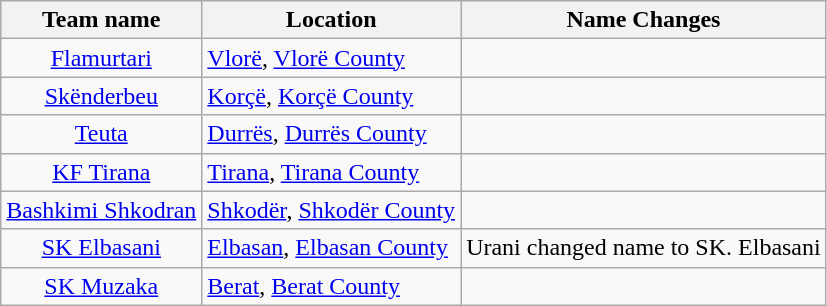<table class="wikitable sortable">
<tr>
<th>Team name</th>
<th>Location</th>
<th>Name Changes</th>
</tr>
<tr>
<td style="text-align:center"><a href='#'>Flamurtari</a></td>
<td><a href='#'>Vlorë</a>, <a href='#'>Vlorë County</a></td>
<td></td>
</tr>
<tr>
<td style="text-align:center"><a href='#'>Skënderbeu</a></td>
<td><a href='#'>Korçë</a>, <a href='#'>Korçë County</a></td>
<td></td>
</tr>
<tr>
<td style="text-align:center"><a href='#'>Teuta</a></td>
<td><a href='#'>Durrës</a>, <a href='#'>Durrës County</a></td>
<td></td>
</tr>
<tr>
<td style="text-align:center"><a href='#'>KF Tirana</a></td>
<td><a href='#'>Tirana</a>, <a href='#'>Tirana County</a></td>
<td></td>
</tr>
<tr>
<td style="text-align:center"><a href='#'>Bashkimi Shkodran</a></td>
<td><a href='#'>Shkodër</a>, <a href='#'>Shkodër County</a></td>
<td></td>
</tr>
<tr>
<td style="text-align:center"><a href='#'>SK Elbasani</a></td>
<td><a href='#'>Elbasan</a>, <a href='#'>Elbasan County</a></td>
<td>Urani changed name to SK. Elbasani</td>
</tr>
<tr>
<td style="text-align:center"><a href='#'>SK Muzaka</a></td>
<td><a href='#'>Berat</a>, <a href='#'>Berat County</a></td>
<td></td>
</tr>
</table>
